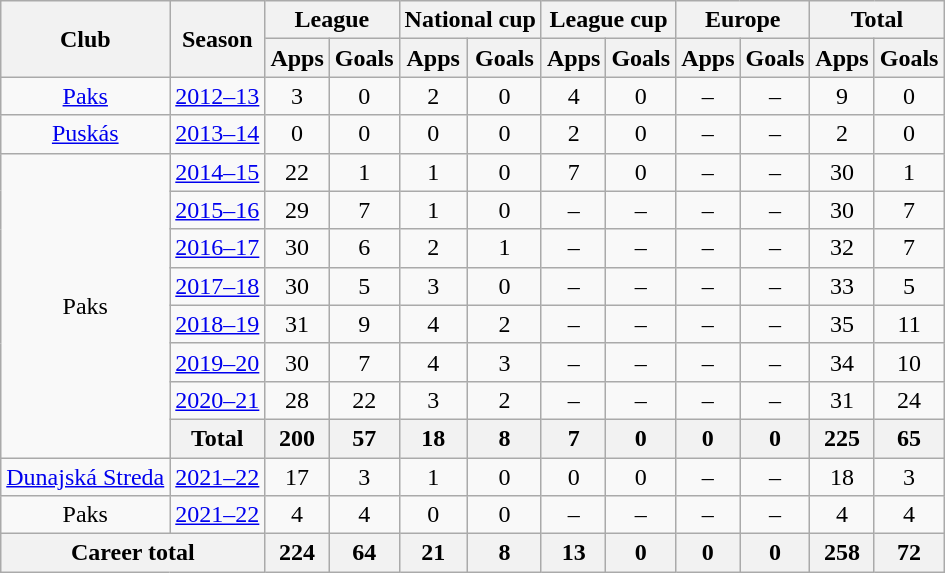<table class="wikitable" style="text-align:center">
<tr>
<th rowspan="2">Club</th>
<th rowspan="2">Season</th>
<th colspan="2">League</th>
<th colspan="2">National cup</th>
<th colspan="2">League cup</th>
<th colspan="2">Europe</th>
<th colspan="2">Total</th>
</tr>
<tr>
<th>Apps</th>
<th>Goals</th>
<th>Apps</th>
<th>Goals</th>
<th>Apps</th>
<th>Goals</th>
<th>Apps</th>
<th>Goals</th>
<th>Apps</th>
<th>Goals</th>
</tr>
<tr>
<td><a href='#'>Paks</a></td>
<td><a href='#'>2012–13</a></td>
<td>3</td>
<td>0</td>
<td>2</td>
<td>0</td>
<td>4</td>
<td>0</td>
<td>–</td>
<td>–</td>
<td>9</td>
<td>0</td>
</tr>
<tr>
<td><a href='#'>Puskás</a></td>
<td><a href='#'>2013–14</a></td>
<td>0</td>
<td>0</td>
<td>0</td>
<td>0</td>
<td>2</td>
<td>0</td>
<td>–</td>
<td>–</td>
<td>2</td>
<td>0</td>
</tr>
<tr>
<td rowspan="8">Paks</td>
<td><a href='#'>2014–15</a></td>
<td>22</td>
<td>1</td>
<td>1</td>
<td>0</td>
<td>7</td>
<td>0</td>
<td>–</td>
<td>–</td>
<td>30</td>
<td>1</td>
</tr>
<tr>
<td><a href='#'>2015–16</a></td>
<td>29</td>
<td>7</td>
<td>1</td>
<td>0</td>
<td>–</td>
<td>–</td>
<td>–</td>
<td>–</td>
<td>30</td>
<td>7</td>
</tr>
<tr>
<td><a href='#'>2016–17</a></td>
<td>30</td>
<td>6</td>
<td>2</td>
<td>1</td>
<td>–</td>
<td>–</td>
<td>–</td>
<td>–</td>
<td>32</td>
<td>7</td>
</tr>
<tr>
<td><a href='#'>2017–18</a></td>
<td>30</td>
<td>5</td>
<td>3</td>
<td>0</td>
<td>–</td>
<td>–</td>
<td>–</td>
<td>–</td>
<td>33</td>
<td>5</td>
</tr>
<tr>
<td><a href='#'>2018–19</a></td>
<td>31</td>
<td>9</td>
<td>4</td>
<td>2</td>
<td>–</td>
<td>–</td>
<td>–</td>
<td>–</td>
<td>35</td>
<td>11</td>
</tr>
<tr>
<td><a href='#'>2019–20</a></td>
<td>30</td>
<td>7</td>
<td>4</td>
<td>3</td>
<td>–</td>
<td>–</td>
<td>–</td>
<td>–</td>
<td>34</td>
<td>10</td>
</tr>
<tr>
<td><a href='#'>2020–21</a></td>
<td>28</td>
<td>22</td>
<td>3</td>
<td>2</td>
<td>–</td>
<td>–</td>
<td>–</td>
<td>–</td>
<td>31</td>
<td>24</td>
</tr>
<tr>
<th>Total</th>
<th>200</th>
<th>57</th>
<th>18</th>
<th>8</th>
<th>7</th>
<th>0</th>
<th>0</th>
<th>0</th>
<th>225</th>
<th>65</th>
</tr>
<tr>
<td><a href='#'>Dunajská Streda</a></td>
<td><a href='#'>2021–22</a></td>
<td>17</td>
<td>3</td>
<td>1</td>
<td>0</td>
<td>0</td>
<td>0</td>
<td>–</td>
<td>–</td>
<td>18</td>
<td>3</td>
</tr>
<tr>
<td>Paks</td>
<td><a href='#'>2021–22</a></td>
<td>4</td>
<td>4</td>
<td>0</td>
<td>0</td>
<td>–</td>
<td>–</td>
<td>–</td>
<td>–</td>
<td>4</td>
<td>4</td>
</tr>
<tr>
<th colspan="2">Career total</th>
<th>224</th>
<th>64</th>
<th>21</th>
<th>8</th>
<th>13</th>
<th>0</th>
<th>0</th>
<th>0</th>
<th>258</th>
<th>72</th>
</tr>
</table>
